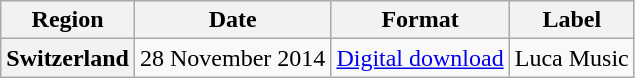<table class="wikitable plainrowheaders">
<tr>
<th>Region</th>
<th>Date</th>
<th>Format</th>
<th>Label</th>
</tr>
<tr>
<th scope="row">Switzerland</th>
<td>28 November 2014</td>
<td><a href='#'>Digital download</a></td>
<td>Luca Music</td>
</tr>
</table>
